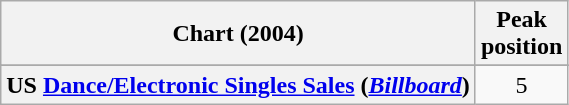<table class="wikitable sortable plainrowheaders" style="text-align:center">
<tr>
<th scope="col">Chart (2004)</th>
<th scope="col">Peak<br>position</th>
</tr>
<tr>
</tr>
<tr>
</tr>
<tr>
<th scope="row">US <a href='#'>Dance/Electronic Singles Sales</a> (<em><a href='#'>Billboard</a></em>)</th>
<td>5</td>
</tr>
</table>
